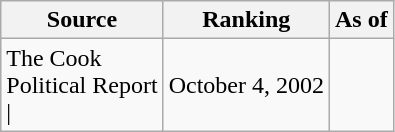<table class="wikitable" style="text-align:center">
<tr>
<th>Source</th>
<th>Ranking</th>
<th>As of</th>
</tr>
<tr>
<td align=left>The Cook<br>Political Report<br>| </td>
<td>October 4, 2002</td>
</tr>
</table>
